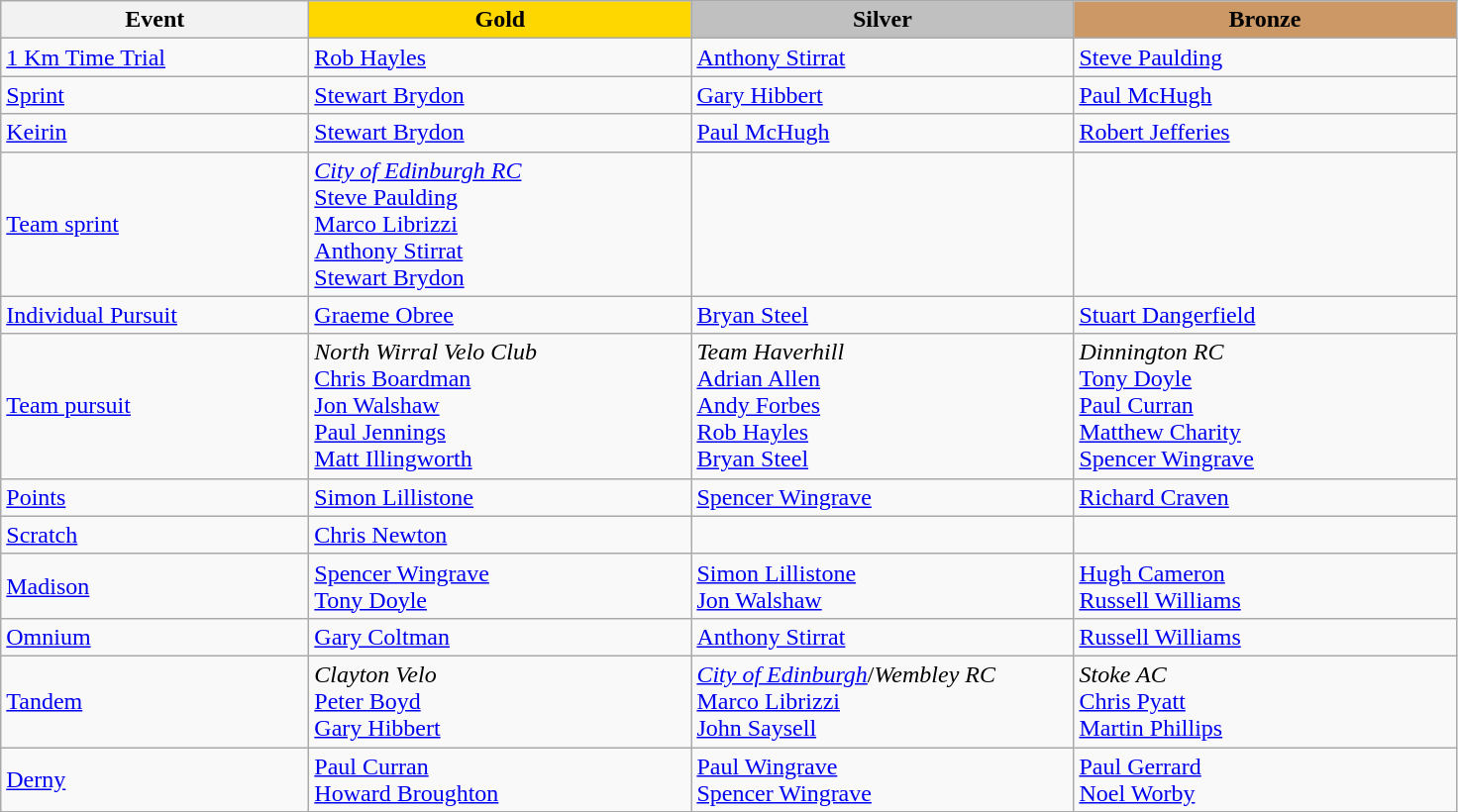<table class="wikitable" style="font-size: 100%">
<tr>
<th width=200>Event</th>
<th width=250 style="background-color: gold;">Gold</th>
<th width=250 style="background-color: silver;">Silver</th>
<th width=250 style="background-color: #cc9966;">Bronze</th>
</tr>
<tr>
<td><a href='#'>1 Km Time Trial</a></td>
<td><a href='#'>Rob Hayles</a></td>
<td><a href='#'>Anthony Stirrat</a></td>
<td><a href='#'>Steve Paulding</a></td>
</tr>
<tr>
<td><a href='#'>Sprint</a></td>
<td><a href='#'>Stewart Brydon</a></td>
<td><a href='#'>Gary Hibbert</a></td>
<td><a href='#'>Paul McHugh</a></td>
</tr>
<tr>
<td><a href='#'>Keirin</a></td>
<td><a href='#'>Stewart Brydon</a></td>
<td><a href='#'>Paul McHugh</a></td>
<td><a href='#'>Robert Jefferies</a></td>
</tr>
<tr>
<td><a href='#'>Team sprint</a></td>
<td><em><a href='#'>City of Edinburgh RC</a></em><br><a href='#'>Steve Paulding</a><br> <a href='#'>Marco Librizzi</a><br> <a href='#'>Anthony Stirrat</a> <br> <a href='#'>Stewart Brydon</a></td>
<td></td>
<td></td>
</tr>
<tr>
<td><a href='#'>Individual Pursuit</a></td>
<td><a href='#'>Graeme Obree</a></td>
<td><a href='#'>Bryan Steel</a></td>
<td><a href='#'>Stuart Dangerfield</a></td>
</tr>
<tr>
<td><a href='#'>Team pursuit</a></td>
<td><em>North Wirral Velo Club</em><br><a href='#'>Chris Boardman</a> <br> <a href='#'>Jon Walshaw</a><br><a href='#'>Paul Jennings</a><br><a href='#'>Matt Illingworth</a></td>
<td><em>Team Haverhill</em><br><a href='#'>Adrian Allen</a><br><a href='#'>Andy Forbes</a><br><a href='#'>Rob Hayles</a><br><a href='#'>Bryan Steel</a></td>
<td><em>Dinnington RC</em><br><a href='#'>Tony Doyle</a><br><a href='#'>Paul Curran</a><br><a href='#'>Matthew Charity</a><br><a href='#'>Spencer Wingrave</a></td>
</tr>
<tr>
<td><a href='#'>Points</a></td>
<td><a href='#'>Simon Lillistone</a></td>
<td><a href='#'>Spencer Wingrave</a></td>
<td><a href='#'>Richard Craven</a></td>
</tr>
<tr>
<td><a href='#'>Scratch</a></td>
<td><a href='#'>Chris Newton</a></td>
<td></td>
<td></td>
</tr>
<tr>
<td><a href='#'>Madison</a></td>
<td><a href='#'>Spencer Wingrave</a><br><a href='#'>Tony Doyle</a></td>
<td><a href='#'>Simon Lillistone</a><br><a href='#'>Jon Walshaw</a></td>
<td><a href='#'>Hugh Cameron</a> <br><a href='#'>Russell Williams</a></td>
</tr>
<tr>
<td><a href='#'>Omnium</a></td>
<td><a href='#'>Gary Coltman</a></td>
<td><a href='#'>Anthony Stirrat</a></td>
<td><a href='#'>Russell Williams</a></td>
</tr>
<tr>
<td><a href='#'>Tandem</a></td>
<td><em>Clayton Velo</em><br><a href='#'>Peter Boyd</a> <br> <a href='#'>Gary Hibbert</a></td>
<td><em><a href='#'>City of Edinburgh</a></em>/<em>Wembley RC</em><br><a href='#'>Marco Librizzi</a> <br><a href='#'>John Saysell</a></td>
<td><em>Stoke AC</em><br><a href='#'>Chris Pyatt</a> <br> <a href='#'>Martin Phillips</a></td>
</tr>
<tr>
<td><a href='#'>Derny</a></td>
<td><a href='#'>Paul Curran</a><br><a href='#'>Howard Broughton</a></td>
<td><a href='#'>Paul Wingrave</a><br><a href='#'>Spencer Wingrave</a></td>
<td><a href='#'>Paul Gerrard</a><br><a href='#'>Noel Worby</a></td>
</tr>
</table>
